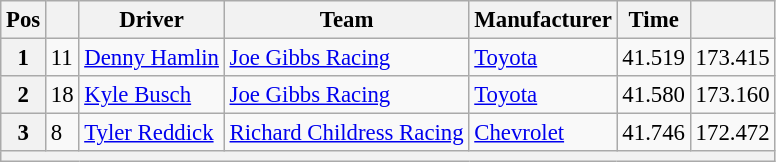<table class="wikitable" style="font-size:95%">
<tr>
<th>Pos</th>
<th></th>
<th>Driver</th>
<th>Team</th>
<th>Manufacturer</th>
<th>Time</th>
<th></th>
</tr>
<tr>
<th>1</th>
<td>11</td>
<td><a href='#'>Denny Hamlin</a></td>
<td><a href='#'>Joe Gibbs Racing</a></td>
<td><a href='#'>Toyota</a></td>
<td>41.519</td>
<td>173.415</td>
</tr>
<tr>
<th>2</th>
<td>18</td>
<td><a href='#'>Kyle Busch</a></td>
<td><a href='#'>Joe Gibbs Racing</a></td>
<td><a href='#'>Toyota</a></td>
<td>41.580</td>
<td>173.160</td>
</tr>
<tr>
<th>3</th>
<td>8</td>
<td><a href='#'>Tyler Reddick</a></td>
<td><a href='#'>Richard Childress Racing</a></td>
<td><a href='#'>Chevrolet</a></td>
<td>41.746</td>
<td>172.472</td>
</tr>
<tr>
<th colspan="7"></th>
</tr>
</table>
